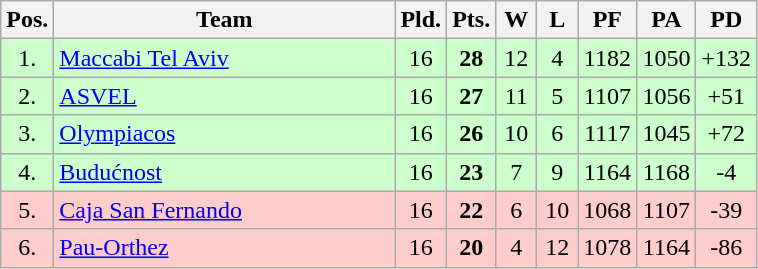<table class="wikitable" style="text-align:center">
<tr>
<th width=15>Pos.</th>
<th width=220>Team</th>
<th width=20>Pld.</th>
<th width=20>Pts.</th>
<th width=20>W</th>
<th width=20>L</th>
<th width=20>PF</th>
<th width=20>PA</th>
<th width=20>PD</th>
</tr>
<tr style="background: #ccffcc;">
<td>1.</td>
<td align=left> <a href='#'>Maccabi Tel Aviv</a></td>
<td>16</td>
<td><strong>28</strong></td>
<td>12</td>
<td>4</td>
<td>1182</td>
<td>1050</td>
<td>+132</td>
</tr>
<tr style="background: #ccffcc;">
<td>2.</td>
<td align=left> <a href='#'>ASVEL</a></td>
<td>16</td>
<td><strong>27</strong></td>
<td>11</td>
<td>5</td>
<td>1107</td>
<td>1056</td>
<td>+51</td>
</tr>
<tr style="background: #ccffcc;">
<td>3.</td>
<td align=left> <a href='#'>Olympiacos</a></td>
<td>16</td>
<td><strong>26</strong></td>
<td>10</td>
<td>6</td>
<td>1117</td>
<td>1045</td>
<td>+72</td>
</tr>
<tr style="background: #ccffcc;">
<td>4.</td>
<td align=left> <a href='#'>Budućnost</a></td>
<td>16</td>
<td><strong>23</strong></td>
<td>7</td>
<td>9</td>
<td>1164</td>
<td>1168</td>
<td>-4</td>
</tr>
<tr style="background: #ffcccc;">
<td>5.</td>
<td align=left> <a href='#'>Caja San Fernando</a></td>
<td>16</td>
<td><strong>22</strong></td>
<td>6</td>
<td>10</td>
<td>1068</td>
<td>1107</td>
<td>-39</td>
</tr>
<tr style="background: #ffcccc;">
<td>6.</td>
<td align=left> <a href='#'>Pau-Orthez</a></td>
<td>16</td>
<td><strong>20</strong></td>
<td>4</td>
<td>12</td>
<td>1078</td>
<td>1164</td>
<td>-86</td>
</tr>
</table>
